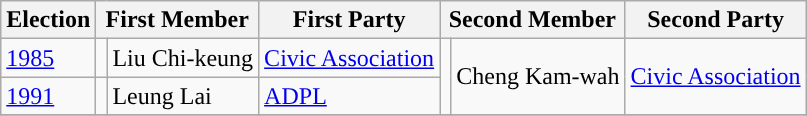<table class="wikitable">
<tr>
<th>Election</th>
<th colspan="2">First Member</th>
<th>First Party</th>
<th colspan="2">Second Member</th>
<th>Second Party</th>
</tr>
<tr>
<td><a href='#'>1985</a></td>
<td style="background-color:"></td>
<td>Liu Chi-keung</td>
<td><a href='#'>Civic Association</a></td>
<td rowspan=2 style="background-color:"></td>
<td rowspan=2>Cheng Kam-wah</td>
<td rowspan=2><a href='#'>Civic Association</a></td>
</tr>
<tr>
<td><a href='#'>1991</a></td>
<td style="background-color:"></td>
<td>Leung Lai</td>
<td><a href='#'>ADPL</a></td>
</tr>
<tr>
</tr>
</table>
